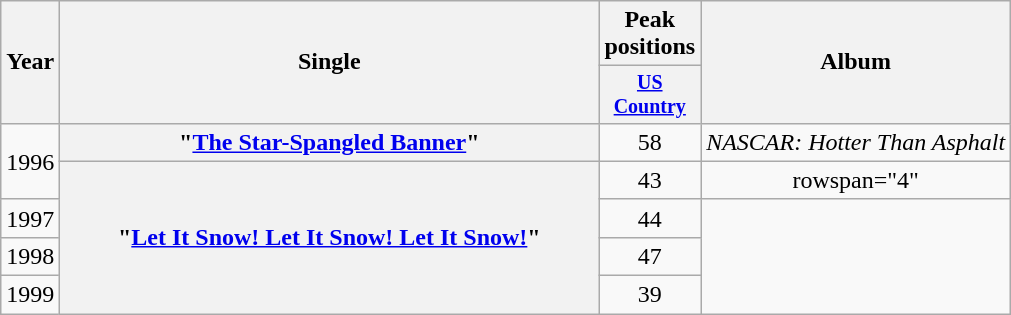<table class="wikitable plainrowheaders" style="text-align:center;">
<tr>
<th rowspan="2">Year</th>
<th rowspan="2" style="width:22em;">Single</th>
<th>Peak positions</th>
<th rowspan="2">Album</th>
</tr>
<tr style="font-size:smaller;">
<th style="width:60px;"><a href='#'>US Country</a></th>
</tr>
<tr>
<td rowspan="2">1996</td>
<th scope="row">"<a href='#'>The Star-Spangled Banner</a>"</th>
<td>58</td>
<td style="text-align:left;"><em>NASCAR: Hotter Than Asphalt</em></td>
</tr>
<tr>
<th scope="row" rowspan="4">"<a href='#'>Let It Snow! Let It Snow! Let It Snow!</a>"</th>
<td>43</td>
<td>rowspan="4" </td>
</tr>
<tr>
<td>1997</td>
<td>44</td>
</tr>
<tr>
<td>1998</td>
<td>47</td>
</tr>
<tr>
<td>1999</td>
<td>39</td>
</tr>
</table>
